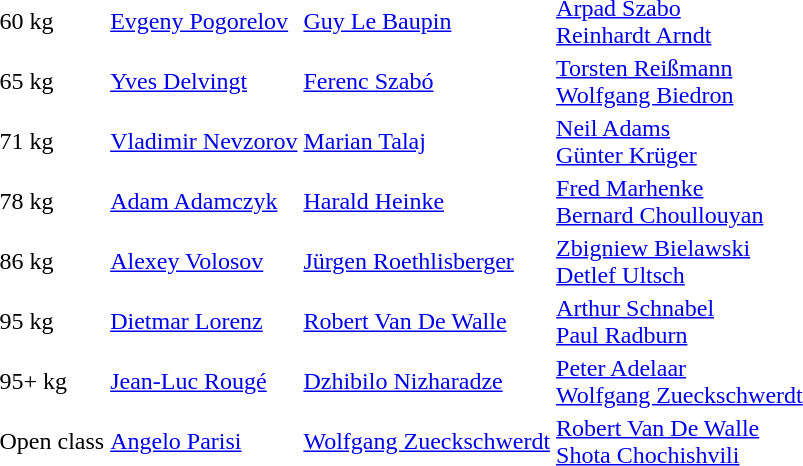<table>
<tr>
<td>60 kg</td>
<td><a href='#'>Evgeny Pogorelov</a></td>
<td><a href='#'>Guy Le Baupin</a></td>
<td><a href='#'>Arpad Szabo</a><br><a href='#'>Reinhardt Arndt</a></td>
</tr>
<tr>
<td>65 kg</td>
<td><a href='#'>Yves Delvingt</a></td>
<td><a href='#'>Ferenc Szabó</a></td>
<td><a href='#'>Torsten Reißmann</a><br><a href='#'>Wolfgang Biedron</a></td>
</tr>
<tr>
<td>71 kg</td>
<td><a href='#'>Vladimir Nevzorov</a></td>
<td><a href='#'>Marian Talaj</a></td>
<td><a href='#'>Neil Adams</a><br><a href='#'>Günter Krüger</a></td>
</tr>
<tr>
<td>78 kg</td>
<td><a href='#'>Adam Adamczyk</a></td>
<td><a href='#'>Harald Heinke</a></td>
<td><a href='#'>Fred Marhenke</a><br><a href='#'>Bernard Choullouyan</a></td>
</tr>
<tr>
<td>86 kg</td>
<td><a href='#'>Alexey Volosov</a></td>
<td><a href='#'>Jürgen Roethlisberger</a></td>
<td><a href='#'>Zbigniew Bielawski</a><br><a href='#'>Detlef Ultsch</a></td>
</tr>
<tr>
<td>95 kg</td>
<td><a href='#'>Dietmar Lorenz</a></td>
<td><a href='#'>Robert Van De Walle</a></td>
<td><a href='#'>Arthur Schnabel</a><br><a href='#'>Paul Radburn</a></td>
</tr>
<tr>
<td>95+ kg</td>
<td><a href='#'>Jean-Luc Rougé</a></td>
<td><a href='#'>Dzhibilo Nizharadze</a></td>
<td><a href='#'>Peter Adelaar</a><br><a href='#'>Wolfgang Zueckschwerdt</a></td>
</tr>
<tr>
<td>Open class</td>
<td><a href='#'>Angelo Parisi</a></td>
<td><a href='#'>Wolfgang Zueckschwerdt</a></td>
<td><a href='#'>Robert Van De Walle</a><br><a href='#'>Shota Chochishvili</a></td>
</tr>
</table>
